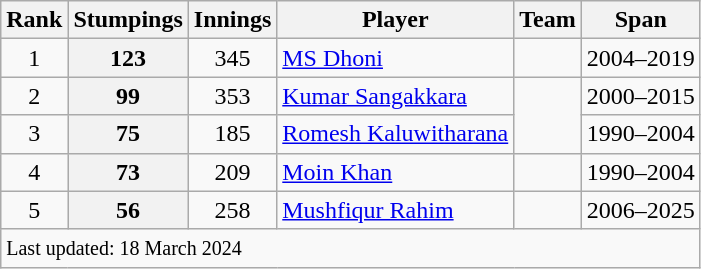<table class="wikitable plainrowheaders sortable">
<tr>
<th>Rank</th>
<th>Stumpings</th>
<th>Innings</th>
<th>Player</th>
<th>Team</th>
<th>Span</th>
</tr>
<tr>
<td align=center>1</td>
<th>123</th>
<td align=center>345</td>
<td><a href='#'>MS Dhoni</a></td>
<td></td>
<td>2004–2019</td>
</tr>
<tr>
<td align=center>2</td>
<th>99</th>
<td align=center>353</td>
<td><a href='#'>Kumar Sangakkara</a></td>
<td rowspan=2></td>
<td>2000–2015</td>
</tr>
<tr>
<td align=center>3</td>
<th>75</th>
<td align=center>185</td>
<td><a href='#'>Romesh Kaluwitharana</a></td>
<td>1990–2004</td>
</tr>
<tr>
<td align=center>4</td>
<th>73</th>
<td align=center>209</td>
<td><a href='#'>Moin Khan</a></td>
<td></td>
<td>1990–2004</td>
</tr>
<tr>
<td align=center>5</td>
<th>56</th>
<td align=center>258</td>
<td><a href='#'>Mushfiqur Rahim</a></td>
<td></td>
<td>2006–2025</td>
</tr>
<tr class=sortbottom>
<td colspan=6><small>Last updated: 18 March 2024</small></td>
</tr>
</table>
